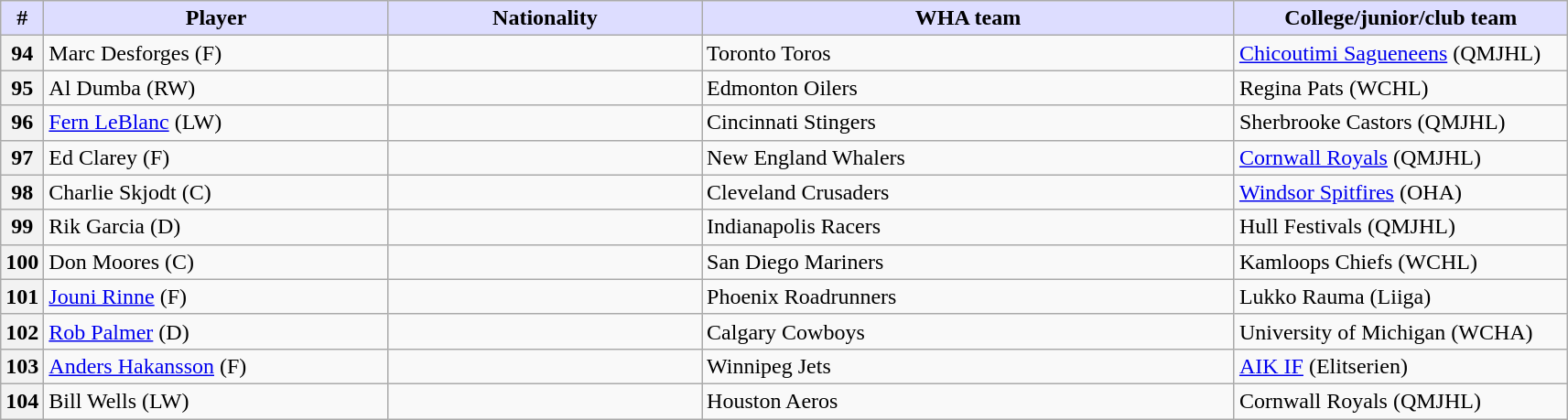<table class="wikitable">
<tr>
<th style="background:#ddf; width:2.75%;">#</th>
<th style="background:#ddf; width:22.0%;">Player</th>
<th style="background:#ddf; width:20.0%;">Nationality</th>
<th style="background:#ddf; width:34.0%;">WHA team</th>
<th style="background:#ddf; width:100.0%;">College/junior/club team</th>
</tr>
<tr>
<th>94</th>
<td>Marc Desforges (F)</td>
<td></td>
<td>Toronto Toros</td>
<td><a href='#'>Chicoutimi Sagueneens</a> (QMJHL)</td>
</tr>
<tr>
<th>95</th>
<td>Al Dumba (RW)</td>
<td></td>
<td>Edmonton Oilers</td>
<td>Regina Pats (WCHL)</td>
</tr>
<tr>
<th>96</th>
<td><a href='#'>Fern LeBlanc</a> (LW)</td>
<td></td>
<td>Cincinnati Stingers</td>
<td>Sherbrooke Castors (QMJHL)</td>
</tr>
<tr>
<th>97</th>
<td>Ed Clarey (F)</td>
<td></td>
<td>New England Whalers</td>
<td><a href='#'>Cornwall Royals</a> (QMJHL)</td>
</tr>
<tr>
<th>98</th>
<td>Charlie Skjodt (C)</td>
<td></td>
<td>Cleveland Crusaders</td>
<td><a href='#'>Windsor Spitfires</a> (OHA)</td>
</tr>
<tr>
<th>99</th>
<td>Rik Garcia (D)</td>
<td></td>
<td>Indianapolis Racers</td>
<td>Hull Festivals (QMJHL)</td>
</tr>
<tr>
<th>100</th>
<td>Don Moores (C)</td>
<td></td>
<td>San Diego Mariners</td>
<td>Kamloops Chiefs (WCHL)</td>
</tr>
<tr>
<th>101</th>
<td><a href='#'>Jouni Rinne</a> (F)</td>
<td></td>
<td>Phoenix Roadrunners</td>
<td>Lukko Rauma (Liiga)</td>
</tr>
<tr>
<th>102</th>
<td><a href='#'>Rob Palmer</a> (D)</td>
<td></td>
<td>Calgary Cowboys</td>
<td>University of Michigan (WCHA)</td>
</tr>
<tr>
<th>103</th>
<td><a href='#'>Anders Hakansson</a> (F)</td>
<td></td>
<td>Winnipeg Jets</td>
<td><a href='#'>AIK IF</a> (Elitserien)</td>
</tr>
<tr>
<th>104</th>
<td>Bill Wells (LW)</td>
<td></td>
<td>Houston Aeros</td>
<td>Cornwall Royals (QMJHL)</td>
</tr>
</table>
